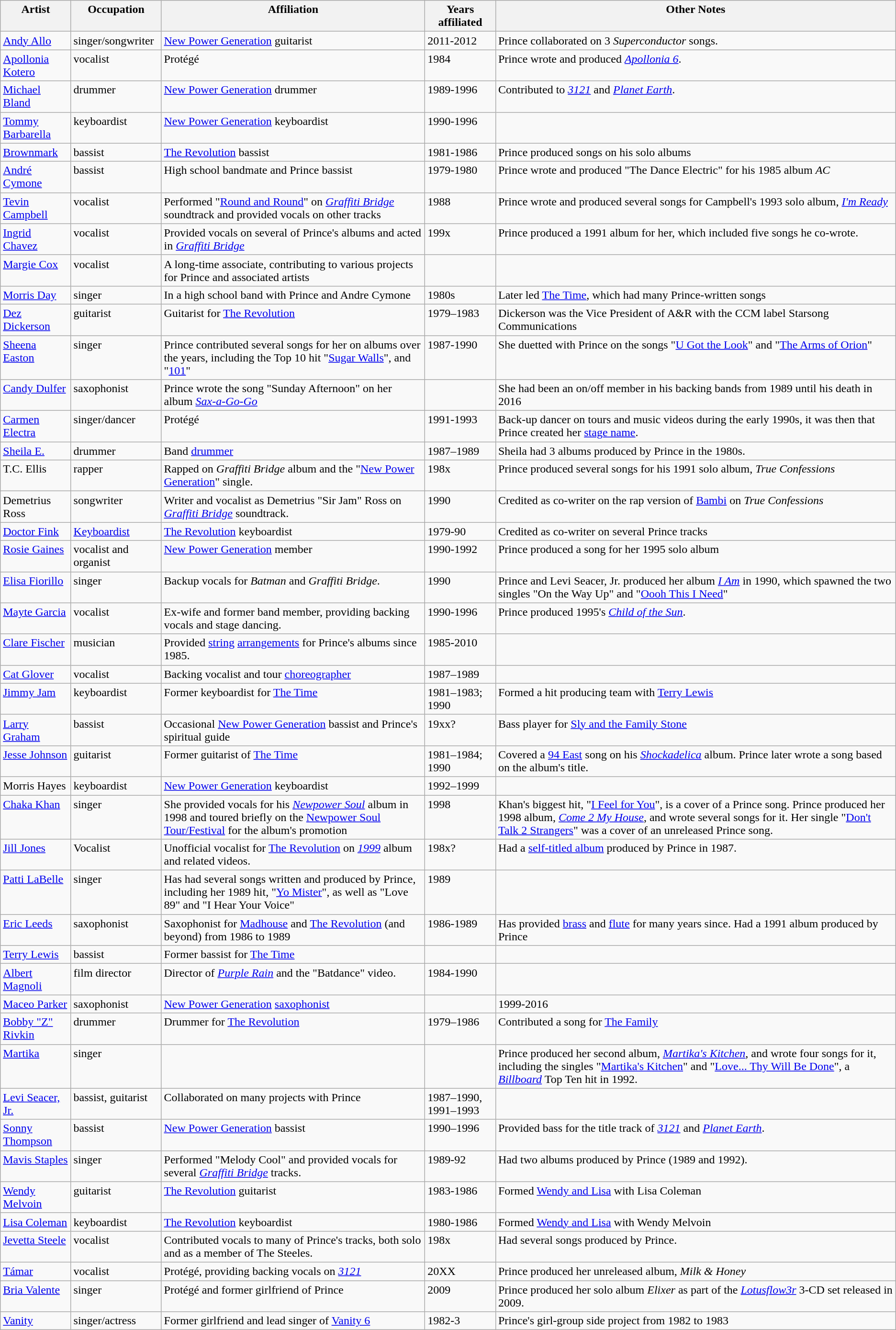<table class="sortable wikitable bordered">
<tr valign="top">
<th>Artist</th>
<th>Occupation</th>
<th>Affiliation</th>
<th>Years affiliated</th>
<th>Other Notes</th>
</tr>
<tr valign="top">
<td><a href='#'>Andy Allo</a></td>
<td>singer/songwriter</td>
<td><a href='#'>New Power Generation</a> guitarist</td>
<td>2011-2012</td>
<td>Prince collaborated on 3 <em>Superconductor</em> songs.</td>
</tr>
<tr valign="top">
<td><a href='#'>Apollonia Kotero</a></td>
<td>vocalist</td>
<td>Protégé</td>
<td>1984</td>
<td>Prince wrote and produced <em><a href='#'>Apollonia 6</a></em>.</td>
</tr>
<tr valign="top">
<td><a href='#'>Michael Bland</a></td>
<td>drummer</td>
<td><a href='#'>New Power Generation</a> drummer</td>
<td>1989-1996</td>
<td>Contributed to <em><a href='#'>3121</a></em> and <em><a href='#'>Planet Earth</a></em>.</td>
</tr>
<tr valign="top">
<td><a href='#'>Tommy Barbarella</a></td>
<td>keyboardist</td>
<td><a href='#'>New Power Generation</a> keyboardist</td>
<td>1990-1996</td>
<td></td>
</tr>
<tr valign="top">
<td><a href='#'>Brownmark</a></td>
<td>bassist</td>
<td><a href='#'>The Revolution</a> bassist</td>
<td>1981-1986</td>
<td>Prince produced songs on his solo albums</td>
</tr>
<tr valign="top">
<td><a href='#'>André Cymone</a></td>
<td>bassist</td>
<td>High school bandmate and Prince bassist</td>
<td>1979-1980</td>
<td>Prince wrote and produced "The Dance Electric" for his 1985 album <em>AC</em></td>
</tr>
<tr valign="top">
<td><a href='#'>Tevin Campbell</a></td>
<td>vocalist</td>
<td>Performed "<a href='#'>Round and Round</a>" on <em><a href='#'>Graffiti Bridge</a></em> soundtrack and provided vocals on other tracks</td>
<td>1988</td>
<td>Prince wrote and produced several songs for Campbell's 1993 solo album, <em><a href='#'>I'm Ready</a></em></td>
</tr>
<tr valign="top">
<td><a href='#'>Ingrid Chavez</a></td>
<td>vocalist</td>
<td>Provided vocals on several of Prince's albums and acted in <em><a href='#'>Graffiti Bridge</a></em></td>
<td>199x</td>
<td>Prince produced a 1991 album for her, which included five songs he co-wrote.</td>
</tr>
<tr valign="top">
<td><a href='#'>Margie Cox</a></td>
<td>vocalist</td>
<td>A long-time associate, contributing to various projects for Prince and associated artists</td>
<td></td>
<td></td>
</tr>
<tr valign="top">
<td><a href='#'>Morris Day</a></td>
<td>singer</td>
<td>In a high school band with Prince and Andre Cymone</td>
<td>1980s</td>
<td>Later led <a href='#'>The Time</a>, which had many Prince-written songs</td>
</tr>
<tr valign="top">
<td><a href='#'>Dez Dickerson</a></td>
<td>guitarist</td>
<td>Guitarist for <a href='#'>The Revolution</a></td>
<td>1979–1983</td>
<td>Dickerson was the Vice President of A&R with the CCM label Starsong Communications</td>
</tr>
<tr valign="top">
<td><a href='#'>Sheena Easton</a></td>
<td>singer</td>
<td>Prince contributed several songs for her on albums over the years, including the Top 10 hit "<a href='#'>Sugar Walls</a>", and "<a href='#'>101</a>"</td>
<td>1987-1990</td>
<td>She duetted with Prince on the songs "<a href='#'>U Got the Look</a>" and "<a href='#'>The Arms of Orion</a>"</td>
</tr>
<tr valign="top">
<td><a href='#'>Candy Dulfer</a></td>
<td>saxophonist</td>
<td>Prince wrote the song "Sunday Afternoon" on her album <em><a href='#'>Sax-a-Go-Go</a></em></td>
<td></td>
<td>She had been an on/off member in his backing bands from 1989 until his death in 2016</td>
</tr>
<tr valign="top">
<td><a href='#'>Carmen Electra</a></td>
<td>singer/dancer</td>
<td>Protégé</td>
<td>1991-1993</td>
<td>Back-up dancer on tours and music videos during the early 1990s, it was then that Prince created her <a href='#'>stage name</a>.</td>
</tr>
<tr valign="top">
<td><a href='#'>Sheila E.</a></td>
<td>drummer</td>
<td>Band <a href='#'>drummer</a></td>
<td>1987–1989</td>
<td>Sheila had 3 albums produced by Prince in the 1980s.</td>
</tr>
<tr valign="top">
<td>T.C. Ellis</td>
<td>rapper</td>
<td>Rapped on <em>Graffiti Bridge</em> album and the "<a href='#'>New Power Generation</a>" single.</td>
<td>198x</td>
<td>Prince produced several songs for his 1991 solo album, <em>True Confessions</em></td>
</tr>
<tr valign="top">
<td>Demetrius Ross</td>
<td>songwriter</td>
<td>Writer and vocalist as Demetrius "Sir Jam" Ross on <em><a href='#'>Graffiti Bridge</a></em> soundtrack.</td>
<td>1990</td>
<td>Credited as co-writer on the rap version of <a href='#'>Bambi</a> on <em>True Confessions</em></td>
</tr>
<tr valign="top">
<td><a href='#'>Doctor Fink</a></td>
<td><a href='#'>Keyboardist</a></td>
<td><a href='#'>The Revolution</a> keyboardist</td>
<td>1979-90</td>
<td>Credited as co-writer on several Prince tracks</td>
</tr>
<tr valign="top">
<td><a href='#'>Rosie Gaines</a></td>
<td>vocalist and organist</td>
<td><a href='#'>New Power Generation</a> member</td>
<td>1990-1992</td>
<td>Prince produced a song for her 1995 solo album</td>
</tr>
<tr valign="top">
<td><a href='#'>Elisa Fiorillo</a></td>
<td>singer</td>
<td>Backup vocals for <em>Batman</em> and <em>Graffiti Bridge</em>.</td>
<td>1990</td>
<td>Prince and Levi Seacer, Jr. produced her album <em><a href='#'>I Am</a></em> in 1990, which spawned the two singles "On the Way Up" and "<a href='#'>Oooh This I Need</a>"</td>
</tr>
<tr valign="top">
<td><a href='#'>Mayte Garcia</a></td>
<td>vocalist</td>
<td>Ex-wife and former band member, providing backing vocals and stage dancing.</td>
<td>1990-1996</td>
<td>Prince produced 1995's <em><a href='#'>Child of the Sun</a></em>.</td>
</tr>
<tr valign="top">
<td><a href='#'>Clare Fischer</a></td>
<td>musician</td>
<td>Provided <a href='#'>string</a> <a href='#'>arrangements</a> for Prince's albums since 1985.</td>
<td>1985-2010</td>
<td></td>
</tr>
<tr valign="top">
<td><a href='#'>Cat Glover</a></td>
<td>vocalist</td>
<td>Backing vocalist and tour <a href='#'>choreographer</a></td>
<td>1987–1989</td>
<td></td>
</tr>
<tr valign="top">
<td><a href='#'>Jimmy Jam</a></td>
<td>keyboardist</td>
<td>Former keyboardist for <a href='#'>The Time</a></td>
<td>1981–1983; 1990</td>
<td>Formed a hit producing team with <a href='#'>Terry Lewis</a></td>
</tr>
<tr valign="top">
<td><a href='#'>Larry Graham</a></td>
<td>bassist</td>
<td>Occasional <a href='#'>New Power Generation</a> bassist and Prince's spiritual guide</td>
<td>19xx?</td>
<td>Bass player for <a href='#'>Sly and the Family Stone</a></td>
</tr>
<tr valign="top">
<td><a href='#'>Jesse Johnson</a></td>
<td>guitarist</td>
<td>Former guitarist of <a href='#'>The Time</a></td>
<td>1981–1984; 1990</td>
<td>Covered a <a href='#'>94 East</a> song on his <em><a href='#'>Shockadelica</a></em> album. Prince later wrote a song based on the album's title.</td>
</tr>
<tr valign="top">
<td>Morris Hayes</td>
<td>keyboardist</td>
<td><a href='#'>New Power Generation</a> keyboardist</td>
<td>1992–1999</td>
<td></td>
</tr>
<tr valign="top">
<td><a href='#'>Chaka Khan</a></td>
<td>singer</td>
<td>She provided vocals for his <em><a href='#'>Newpower Soul</a></em> album in 1998 and toured briefly on the <a href='#'>Newpower Soul Tour/Festival</a> for the album's promotion</td>
<td>1998</td>
<td>Khan's biggest hit, "<a href='#'>I Feel for You</a>", is a cover of a Prince song. Prince produced her 1998 album, <em><a href='#'>Come 2 My House</a></em>, and wrote several songs for it. Her single "<a href='#'>Don't Talk 2 Strangers</a>" was a cover of an unreleased Prince song.</td>
</tr>
<tr valign="top">
<td><a href='#'>Jill Jones</a></td>
<td>Vocalist</td>
<td>Unofficial vocalist for <a href='#'>The Revolution</a> on <em><a href='#'>1999</a></em> album and related videos.</td>
<td>198x?</td>
<td>Had a <a href='#'>self-titled album</a> produced by Prince in 1987.</td>
</tr>
<tr valign="top">
<td><a href='#'>Patti LaBelle</a></td>
<td>singer</td>
<td>Has had several songs written and produced by Prince, including her 1989 hit, "<a href='#'>Yo Mister</a>", as well as "Love 89" and "I Hear Your Voice"</td>
<td>1989</td>
<td></td>
</tr>
<tr valign="top">
<td><a href='#'>Eric Leeds</a></td>
<td>saxophonist</td>
<td>Saxophonist for <a href='#'>Madhouse</a> and <a href='#'>The Revolution</a> (and beyond) from 1986 to 1989</td>
<td>1986-1989</td>
<td>Has provided <a href='#'>brass</a> and <a href='#'>flute</a> for many years since. Had a 1991 album produced by Prince</td>
</tr>
<tr valign="top">
<td><a href='#'>Terry Lewis</a></td>
<td>bassist</td>
<td>Former bassist for <a href='#'>The Time</a></td>
<td></td>
<td></td>
</tr>
<tr valign="top">
<td><a href='#'>Albert Magnoli</a></td>
<td>film director</td>
<td>Director of <em><a href='#'>Purple Rain</a></em> and the "Batdance" video.</td>
<td>1984-1990</td>
<td></td>
</tr>
<tr valign="top">
<td><a href='#'>Maceo Parker</a></td>
<td>saxophonist</td>
<td><a href='#'>New Power Generation</a> <a href='#'>saxophonist</a></td>
<td></td>
<td>1999-2016</td>
</tr>
<tr valign="top">
<td><a href='#'>Bobby "Z" Rivkin</a></td>
<td>drummer</td>
<td>Drummer for <a href='#'>The Revolution</a></td>
<td>1979–1986</td>
<td>Contributed a song for <a href='#'>The Family</a></td>
</tr>
<tr valign="top">
<td><a href='#'>Martika</a></td>
<td>singer</td>
<td></td>
<td></td>
<td>Prince produced her second album, <em><a href='#'>Martika's Kitchen</a></em>, and wrote four songs for it, including the singles "<a href='#'>Martika's Kitchen</a>" and "<a href='#'>Love... Thy Will Be Done</a>", a <em><a href='#'>Billboard</a></em> Top Ten hit in 1992.</td>
</tr>
<tr valign="top">
<td><a href='#'>Levi Seacer, Jr.</a></td>
<td>bassist, guitarist</td>
<td>Collaborated on many projects with Prince</td>
<td>1987–1990, 1991–1993</td>
<td></td>
</tr>
<tr valign="top">
<td><a href='#'>Sonny Thompson</a></td>
<td>bassist</td>
<td><a href='#'>New Power Generation</a> bassist</td>
<td>1990–1996</td>
<td>Provided bass for the title track of <em><a href='#'>3121</a></em> and <em><a href='#'>Planet Earth</a></em>.</td>
</tr>
<tr valign="top">
<td><a href='#'>Mavis Staples</a></td>
<td>singer</td>
<td>Performed "Melody Cool" and provided vocals for several <em><a href='#'>Graffiti Bridge</a></em> tracks.</td>
<td>1989-92</td>
<td>Had two albums produced by Prince (1989 and 1992).</td>
</tr>
<tr valign="top">
<td><a href='#'>Wendy Melvoin</a></td>
<td>guitarist</td>
<td><a href='#'>The Revolution</a> guitarist</td>
<td>1983-1986</td>
<td>Formed <a href='#'>Wendy and Lisa</a> with Lisa Coleman</td>
</tr>
<tr valign="top">
<td><a href='#'>Lisa Coleman</a></td>
<td>keyboardist</td>
<td><a href='#'>The Revolution</a> keyboardist</td>
<td>1980-1986</td>
<td>Formed <a href='#'>Wendy and Lisa</a> with Wendy Melvoin</td>
</tr>
<tr valign="top">
<td><a href='#'>Jevetta Steele</a></td>
<td>vocalist</td>
<td>Contributed vocals to many of Prince's tracks, both solo and as a member of The Steeles.</td>
<td>198x</td>
<td>Had several songs produced by Prince.</td>
</tr>
<tr valign="top">
<td><a href='#'>Támar</a></td>
<td>vocalist</td>
<td>Protégé, providing backing vocals on <em><a href='#'>3121</a></em></td>
<td>20XX</td>
<td>Prince produced her unreleased album, <em>Milk & Honey</em></td>
</tr>
<tr valign="top">
<td><a href='#'>Bria Valente</a></td>
<td>singer</td>
<td>Protégé and former girlfriend of Prince</td>
<td>2009</td>
<td>Prince produced her solo album <em>Elixer</em> as part of the <em><a href='#'>Lotusflow3r</a></em> 3-CD set released in 2009.</td>
</tr>
<tr valign="top">
<td><a href='#'>Vanity</a></td>
<td>singer/actress</td>
<td>Former girlfriend and lead singer of <a href='#'>Vanity 6</a></td>
<td>1982-3</td>
<td>Prince's girl-group side project from 1982 to 1983</td>
</tr>
</table>
